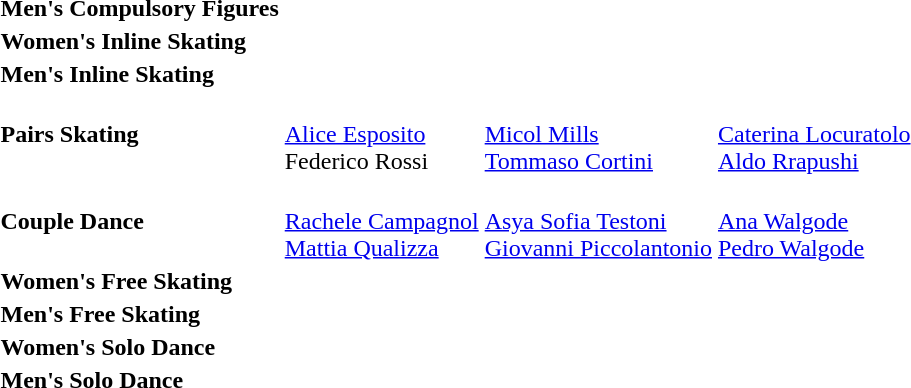<table>
<tr>
<th scope=row style="text-align:left"></th>
<td></td>
<td></td>
<td></td>
</tr>
<tr>
<th scope=row style="text-align:left">Men's Compulsory Figures</th>
<td></td>
<td></td>
<td></td>
</tr>
<tr>
<th scope=row style="text-align:left">Women's Inline Skating</th>
<td></td>
<td></td>
<td></td>
</tr>
<tr>
<th scope=row style="text-align:left">Men's Inline Skating</th>
<td></td>
<td></td>
<td></td>
</tr>
<tr>
<th scope=row style="text-align:left">Pairs Skating</th>
<td><br><a href='#'>Alice Esposito</a><br>Federico Rossi</td>
<td><br><a href='#'>Micol Mills</a><br><a href='#'>Tommaso Cortini</a></td>
<td><br><a href='#'>Caterina Locuratolo</a><br><a href='#'>Aldo Rrapushi</a></td>
</tr>
<tr>
<th scope=row style="text-align:left">Couple Dance</th>
<td><br><a href='#'>Rachele Campagnol</a><br><a href='#'>Mattia Qualizza</a></td>
<td><br><a href='#'>Asya Sofia Testoni</a><br><a href='#'>Giovanni Piccolantonio</a></td>
<td><br><a href='#'>Ana Walgode</a><br><a href='#'>Pedro Walgode</a></td>
</tr>
<tr>
<th scope=row style="text-align:left">Women's Free Skating</th>
<td></td>
<td></td>
<td></td>
</tr>
<tr>
<th scope=row style="text-align:left">Men's Free Skating</th>
<td></td>
<td></td>
<td></td>
</tr>
<tr>
<th scope=row style="text-align:left">Women's Solo Dance</th>
<td></td>
<td></td>
<td></td>
</tr>
<tr>
<th scope=row style="text-align:left">Men's Solo Dance</th>
<td></td>
<td></td>
<td></td>
</tr>
</table>
